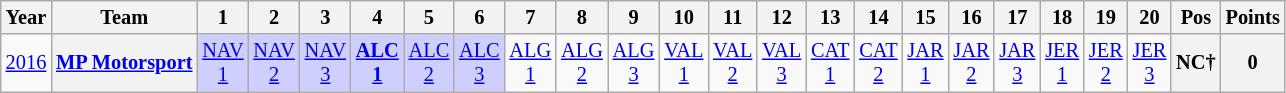<table class="wikitable" style="text-align:center; font-size:85%">
<tr>
<th>Year</th>
<th>Team</th>
<th>1</th>
<th>2</th>
<th>3</th>
<th>4</th>
<th>5</th>
<th>6</th>
<th>7</th>
<th>8</th>
<th>9</th>
<th>10</th>
<th>11</th>
<th>12</th>
<th>13</th>
<th>14</th>
<th>15</th>
<th>16</th>
<th>17</th>
<th>18</th>
<th>19</th>
<th>20</th>
<th>Pos</th>
<th>Points</th>
</tr>
<tr>
<td><a href='#'>2016</a></td>
<th nowrap><a href='#'>MP Motorsport</a></th>
<td style="background:#CFCFFF;"><a href='#'>NAV<br>1</a><br></td>
<td style="background:#CFCFFF;"><a href='#'>NAV<br>2</a><br></td>
<td style="background:#CFCFFF;"><a href='#'>NAV<br>3</a><br></td>
<td style="background:#CFCFFF;"><strong><a href='#'>ALC<br>1</a></strong><br></td>
<td style="background:#CFCFFF;"><a href='#'>ALC<br>2</a><br></td>
<td style="background:#CFCFFF;"><a href='#'>ALC<br>3</a><br></td>
<td style="background:#;"><a href='#'>ALG<br>1</a></td>
<td style="background:#;"><a href='#'>ALG<br>2</a></td>
<td style="background:#;"><a href='#'>ALG<br>3</a></td>
<td style="background:#;"><a href='#'>VAL<br>1</a></td>
<td style="background:#;"><a href='#'>VAL<br>2</a></td>
<td style="background:#;"><a href='#'>VAL<br>3</a></td>
<td style="background:#;"><a href='#'>CAT<br>1</a></td>
<td style="background:#;"><a href='#'>CAT<br>2</a></td>
<td style="background:#;"><a href='#'>JAR<br>1</a></td>
<td style="background:#;"><a href='#'>JAR<br>2</a></td>
<td style="background:#;"><a href='#'>JAR<br>3</a></td>
<td style="background:#;"><a href='#'>JER<br>1</a></td>
<td style="background:#;"><a href='#'>JER<br>2</a></td>
<td style="background:#;"><a href='#'>JER<br>3</a></td>
<th>NC†</th>
<th>0</th>
</tr>
</table>
